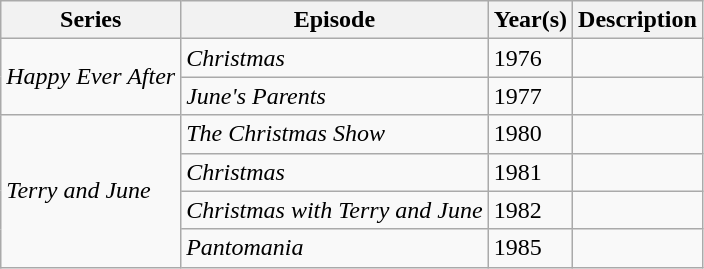<table class="wikitable sortable">
<tr>
<th>Series</th>
<th>Episode</th>
<th>Year(s)</th>
<th>Description</th>
</tr>
<tr>
<td rowspan="2"><em>Happy Ever After</em></td>
<td><em>Christmas</em></td>
<td>1976</td>
<td></td>
</tr>
<tr>
<td><em>June's Parents</em></td>
<td>1977</td>
<td></td>
</tr>
<tr>
<td rowspan="4"><em>Terry and June</em></td>
<td><em>The Christmas Show</em></td>
<td>1980</td>
<td></td>
</tr>
<tr>
<td><em>Christmas</em></td>
<td>1981</td>
<td></td>
</tr>
<tr>
<td><em>Christmas with Terry and June</em></td>
<td>1982</td>
<td></td>
</tr>
<tr>
<td><em>Pantomania</em></td>
<td>1985</td>
<td></td>
</tr>
</table>
